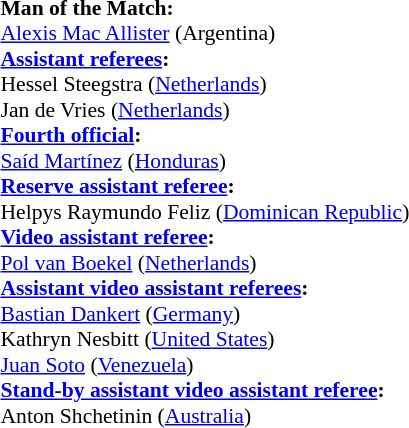<table style="width:100%; font-size:90%;">
<tr>
<td><br><strong>Man of the Match:</strong>
<br> <a href='#'>Alexis Mac Allister</a> (Argentina)<br><strong><a href='#'>Assistant referees</a>:</strong>
<br>Hessel Steegstra (<a href='#'>Netherlands</a>)
<br>Jan de Vries (<a href='#'>Netherlands</a>)
<br><strong><a href='#'>Fourth official</a>:</strong>
<br><a href='#'>Saíd Martínez</a> (<a href='#'>Honduras</a>)
<br><strong><a href='#'>Reserve assistant referee</a>:</strong>
<br>Helpys Raymundo Feliz (<a href='#'>Dominican Republic</a>)
<br><strong><a href='#'>Video assistant referee</a>:</strong>
<br><a href='#'>Pol van Boekel</a> (<a href='#'>Netherlands</a>)
<br><strong><a href='#'>Assistant video assistant referees</a>:</strong>
<br><a href='#'>Bastian Dankert</a> (<a href='#'>Germany</a>)
<br>Kathryn Nesbitt (<a href='#'>United States</a>)
<br><a href='#'>Juan Soto</a> (<a href='#'>Venezuela</a>)
<br><strong><a href='#'>Stand-by assistant video assistant referee</a>:</strong>
<br>Anton Shchetinin (<a href='#'>Australia</a>)</td>
</tr>
</table>
